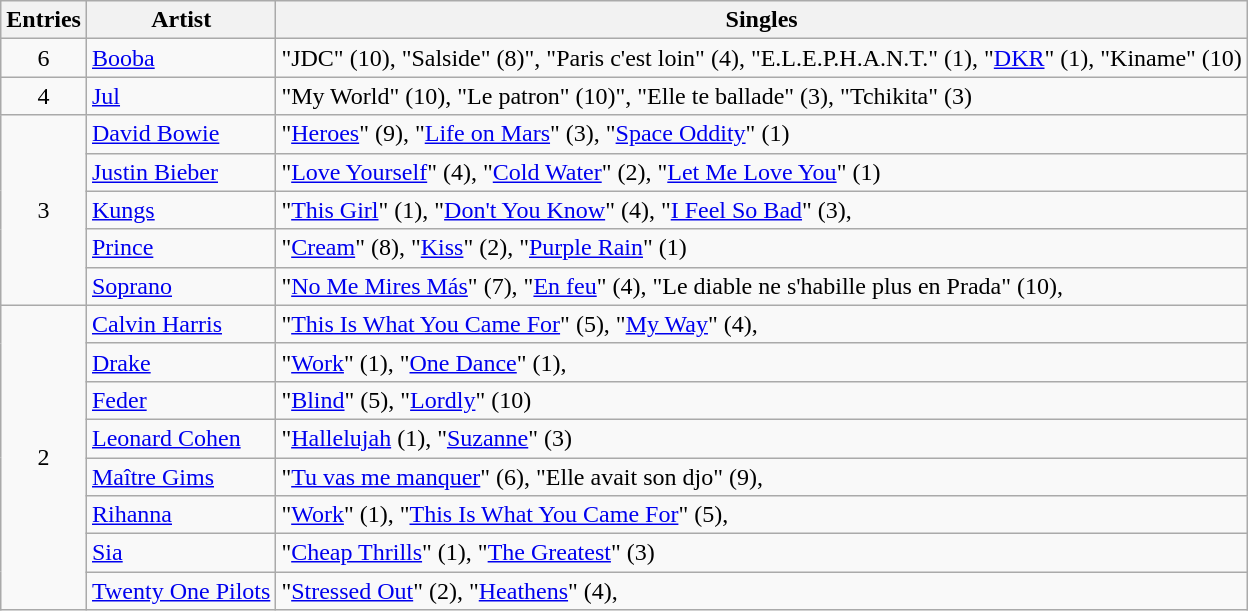<table class="wikitable">
<tr>
<th>Entries</th>
<th>Artist</th>
<th>Singles</th>
</tr>
<tr>
<td style="text-align: center;">6</td>
<td><a href='#'>Booba</a></td>
<td>"JDC" (10), "Salside" (8)", "Paris c'est loin" (4), "E.L.E.P.H.A.N.T." (1), "<a href='#'>DKR</a>" (1), "Kiname" (10)</td>
</tr>
<tr>
<td style="text-align: center;">4</td>
<td><a href='#'>Jul</a></td>
<td>"My World" (10), "Le patron" (10)", "Elle te ballade" (3), "Tchikita" (3)</td>
</tr>
<tr>
<td rowspan="5" style="text-align: center;">3</td>
<td><a href='#'>David Bowie</a></td>
<td>"<a href='#'>Heroes</a>" (9), "<a href='#'>Life on Mars</a>" (3), "<a href='#'>Space Oddity</a>" (1)</td>
</tr>
<tr>
<td><a href='#'>Justin Bieber</a></td>
<td>"<a href='#'>Love Yourself</a>" (4), "<a href='#'>Cold Water</a>" (2), "<a href='#'>Let Me Love You</a>" (1)</td>
</tr>
<tr>
<td><a href='#'>Kungs</a></td>
<td>"<a href='#'>This Girl</a>" (1), "<a href='#'>Don't You Know</a>" (4), "<a href='#'>I Feel So Bad</a>" (3),</td>
</tr>
<tr>
<td><a href='#'>Prince</a></td>
<td>"<a href='#'>Cream</a>" (8), "<a href='#'>Kiss</a>" (2), "<a href='#'>Purple Rain</a>" (1)</td>
</tr>
<tr>
<td><a href='#'>Soprano</a></td>
<td>"<a href='#'>No Me Mires Más</a>" (7), "<a href='#'>En feu</a>" (4), "Le diable ne s'habille plus en Prada" (10),</td>
</tr>
<tr>
<td rowspan="8" style="text-align: center;">2</td>
<td><a href='#'>Calvin Harris</a></td>
<td>"<a href='#'>This Is What You Came For</a>" (5), "<a href='#'>My Way</a>" (4),</td>
</tr>
<tr>
<td><a href='#'>Drake</a></td>
<td>"<a href='#'>Work</a>" (1), "<a href='#'>One Dance</a>" (1),</td>
</tr>
<tr>
<td><a href='#'>Feder</a></td>
<td>"<a href='#'>Blind</a>" (5), "<a href='#'>Lordly</a>" (10)</td>
</tr>
<tr>
<td><a href='#'>Leonard Cohen</a></td>
<td>"<a href='#'>Hallelujah</a> (1), "<a href='#'>Suzanne</a>" (3)</td>
</tr>
<tr>
<td><a href='#'>Maître Gims</a></td>
<td>"<a href='#'>Tu vas me manquer</a>" (6), "Elle avait son djo" (9),</td>
</tr>
<tr>
<td><a href='#'>Rihanna</a></td>
<td>"<a href='#'>Work</a>" (1), "<a href='#'>This Is What You Came For</a>" (5),</td>
</tr>
<tr>
<td><a href='#'>Sia</a></td>
<td>"<a href='#'>Cheap Thrills</a>" (1), "<a href='#'>The Greatest</a>" (3)</td>
</tr>
<tr>
<td><a href='#'>Twenty One Pilots</a></td>
<td>"<a href='#'>Stressed Out</a>" (2), "<a href='#'>Heathens</a>" (4),</td>
</tr>
</table>
